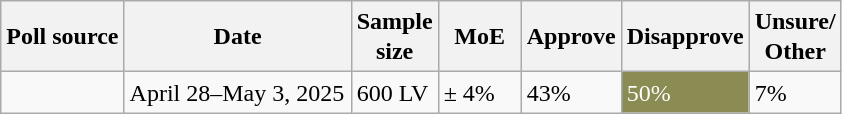<table class="wikitable sortable mw-datatable defaultcenter col1left col2left col3left sticky-table-head sticky-table-col1" style="line-height:20px;">
<tr>
<th>Poll source</th>
<th style=width:9em;>Date</th>
<th>Sample<br>size</th>
<th style=width:3em;>MoE</th>
<th>Approve</th>
<th>Disapprove</th>
<th>Unsure/<br>Other</th>
</tr>
<tr>
<td> </td>
<td>April 28–May 3, 2025</td>
<td>600 LV</td>
<td>± 4%</td>
<td>43%</td>
<td style="background:#8B8B54; color: white">50%</td>
<td>7%</td>
</tr>
</table>
